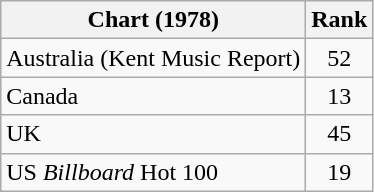<table class="wikitable sortable">
<tr>
<th align="left">Chart (1978)</th>
<th style="text-align:center;">Rank</th>
</tr>
<tr>
<td>Australia (Kent Music Report)</td>
<td style="text-align:center;">52</td>
</tr>
<tr>
<td>Canada</td>
<td style="text-align:center;">13</td>
</tr>
<tr>
<td>UK</td>
<td style="text-align:center;">45</td>
</tr>
<tr>
<td>US <em>Billboard</em> Hot 100</td>
<td style="text-align:center;">19</td>
</tr>
</table>
